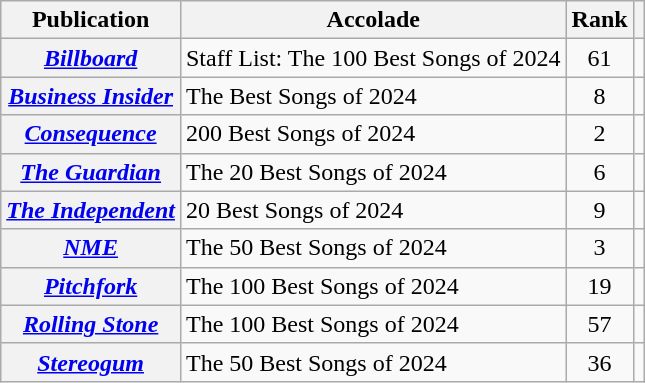<table class="wikitable sortable plainrowheaders">
<tr>
<th scope="col">Publication</th>
<th scope="col">Accolade</th>
<th scope="col">Rank</th>
<th class="unsortable" scope="col"></th>
</tr>
<tr>
<th scope="row"><em><a href='#'>Billboard</a></em></th>
<td>Staff List: The 100 Best Songs of 2024</td>
<td style="text-align: center;">61</td>
<td></td>
</tr>
<tr>
<th scope="row"><em><a href='#'>Business Insider</a></em></th>
<td>The Best Songs of 2024</td>
<td style="text-align: center;">8</td>
<td></td>
</tr>
<tr>
<th scope="row"><em><a href='#'>Consequence</a></em></th>
<td>200 Best Songs of 2024</td>
<td style="text-align: center;">2</td>
<td></td>
</tr>
<tr>
<th scope="row"><em><a href='#'>The Guardian</a></em></th>
<td>The 20 Best Songs of 2024</td>
<td style="text-align: center;">6</td>
<td></td>
</tr>
<tr>
<th scope="row"><em><a href='#'>The Independent</a></em></th>
<td>20 Best Songs of 2024</td>
<td style="text-align: center;">9</td>
<td></td>
</tr>
<tr>
<th scope="row"><em><a href='#'>NME</a></em></th>
<td>The 50 Best Songs of 2024</td>
<td style="text-align: center;">3</td>
<td></td>
</tr>
<tr>
<th scope="row"><em><a href='#'>Pitchfork</a></em></th>
<td>The 100 Best Songs of 2024</td>
<td style="text-align: center;">19</td>
<td></td>
</tr>
<tr>
<th scope="row"><em><a href='#'>Rolling Stone</a></em></th>
<td>The 100 Best Songs of 2024</td>
<td style="text-align: center;">57</td>
<td></td>
</tr>
<tr>
<th scope="row"><em><a href='#'>Stereogum</a></em></th>
<td>The 50 Best Songs of 2024</td>
<td style="text-align: center;">36</td>
<td></td>
</tr>
</table>
